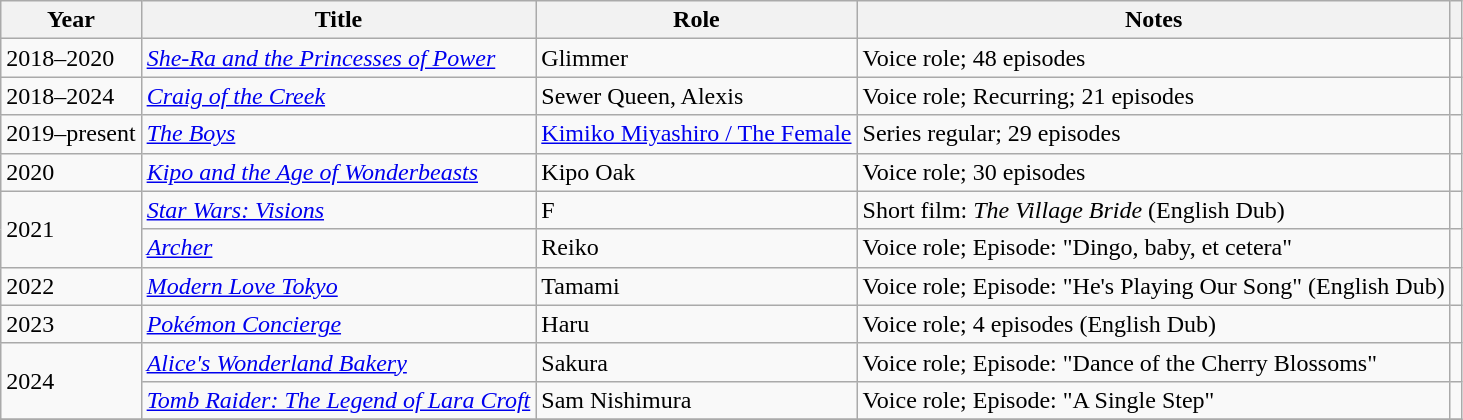<table class="wikitable sortable">
<tr>
<th>Year</th>
<th>Title</th>
<th>Role</th>
<th class="unsortable">Notes</th>
<th class="unsortable"></th>
</tr>
<tr>
<td>2018–2020</td>
<td><em><a href='#'>She-Ra and the Princesses of Power</a></em></td>
<td>Glimmer</td>
<td>Voice role; 48 episodes</td>
<td></td>
</tr>
<tr>
<td>2018–2024</td>
<td><em><a href='#'>Craig of the Creek</a></em></td>
<td>Sewer Queen, Alexis</td>
<td>Voice role; Recurring; 21 episodes</td>
<td></td>
</tr>
<tr>
<td>2019–present</td>
<td><em><a href='#'>The Boys</a></em></td>
<td><a href='#'>Kimiko Miyashiro / The Female</a></td>
<td>Series regular; 29 episodes</td>
<td></td>
</tr>
<tr>
<td>2020</td>
<td><em><a href='#'>Kipo and the Age of Wonderbeasts</a></em></td>
<td>Kipo Oak</td>
<td>Voice role; 30 episodes</td>
<td></td>
</tr>
<tr>
<td rowspan=2>2021</td>
<td><em><a href='#'>Star Wars: Visions</a></em></td>
<td>F</td>
<td>Short film: <em>The Village Bride</em> (English Dub)</td>
<td></td>
</tr>
<tr>
<td><em><a href='#'>Archer</a></em></td>
<td>Reiko</td>
<td>Voice role; Episode: "Dingo, baby, et cetera"</td>
<td></td>
</tr>
<tr>
<td>2022</td>
<td><em><a href='#'>Modern Love Tokyo</a></em></td>
<td>Tamami</td>
<td>Voice role; Episode: "He's Playing Our Song" (English Dub)</td>
<td></td>
</tr>
<tr>
<td>2023</td>
<td><em><a href='#'>Pokémon Concierge</a></em></td>
<td>Haru</td>
<td>Voice role; 4 episodes (English Dub)</td>
<td></td>
</tr>
<tr>
<td rowspan=2>2024</td>
<td><em><a href='#'>Alice's Wonderland Bakery</a></em></td>
<td>Sakura</td>
<td>Voice role; Episode: "Dance of the Cherry Blossoms"</td>
<td></td>
</tr>
<tr>
<td><em><a href='#'>Tomb Raider: The Legend of Lara Croft</a></em></td>
<td>Sam Nishimura</td>
<td>Voice role; Episode: "A Single Step"</td>
<td></td>
</tr>
<tr>
</tr>
</table>
